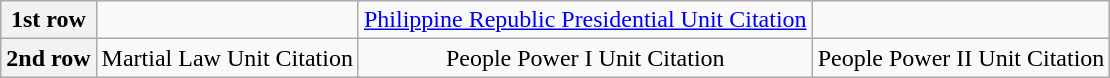<table class="wikitable">
<tr>
<th>1st row</th>
<td colspan="2" align="center"></td>
<td colspan="2" align="center"><a href='#'>Philippine Republic Presidential Unit Citation</a></td>
<td colspan="2" align="center"></td>
</tr>
<tr>
<th>2nd row</th>
<td colspan="2" align="center">Martial Law Unit Citation</td>
<td colspan="2" align="center">People Power I Unit Citation</td>
<td colspan="2" align="center">People Power II Unit Citation</td>
</tr>
</table>
